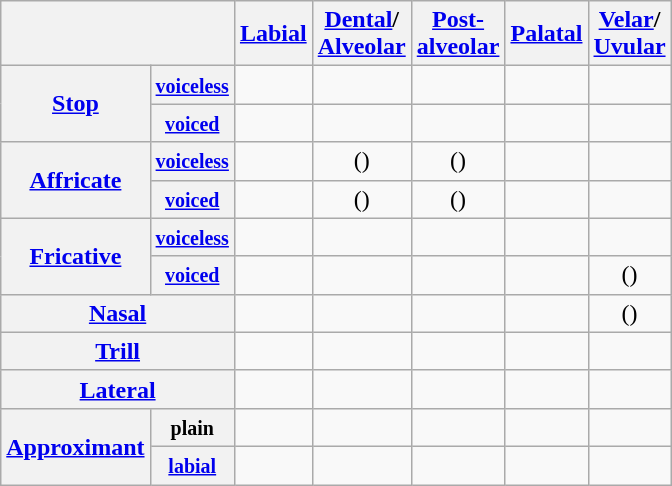<table class="wikitable" style="text-align:center">
<tr>
<th colspan="2"></th>
<th><a href='#'>Labial</a></th>
<th><a href='#'>Dental</a>/<br><a href='#'>Alveolar</a></th>
<th><a href='#'>Post-<br>alveolar</a></th>
<th><a href='#'>Palatal</a></th>
<th><a href='#'>Velar</a>/<br><a href='#'>Uvular</a></th>
</tr>
<tr>
<th rowspan="2"><a href='#'>Stop</a></th>
<th><small><a href='#'>voiceless</a></small></th>
<td></td>
<td></td>
<td></td>
<td></td>
<td></td>
</tr>
<tr>
<th><small><a href='#'>voiced</a></small></th>
<td></td>
<td></td>
<td></td>
<td></td>
<td></td>
</tr>
<tr>
<th rowspan="2"><a href='#'>Affricate</a></th>
<th><small><a href='#'>voiceless</a></small></th>
<td></td>
<td>()</td>
<td>()</td>
<td></td>
<td></td>
</tr>
<tr>
<th><small><a href='#'>voiced</a></small></th>
<td></td>
<td>()</td>
<td>()</td>
<td></td>
<td></td>
</tr>
<tr>
<th rowspan="2"><a href='#'>Fricative</a></th>
<th><small><a href='#'>voiceless</a></small></th>
<td></td>
<td></td>
<td></td>
<td></td>
<td></td>
</tr>
<tr>
<th><small><a href='#'>voiced</a></small></th>
<td></td>
<td></td>
<td></td>
<td></td>
<td>()</td>
</tr>
<tr>
<th colspan="2"><a href='#'>Nasal</a></th>
<td></td>
<td></td>
<td></td>
<td></td>
<td>()</td>
</tr>
<tr>
<th colspan="2"><a href='#'>Trill</a></th>
<td></td>
<td></td>
<td></td>
<td></td>
<td></td>
</tr>
<tr>
<th colspan="2"><a href='#'>Lateral</a></th>
<td></td>
<td></td>
<td></td>
<td></td>
<td></td>
</tr>
<tr>
<th rowspan="2"><a href='#'>Approximant</a></th>
<th><small>plain</small></th>
<td></td>
<td></td>
<td></td>
<td></td>
<td></td>
</tr>
<tr>
<th><a href='#'><small>labial</small></a></th>
<td></td>
<td></td>
<td></td>
<td></td>
<td></td>
</tr>
</table>
